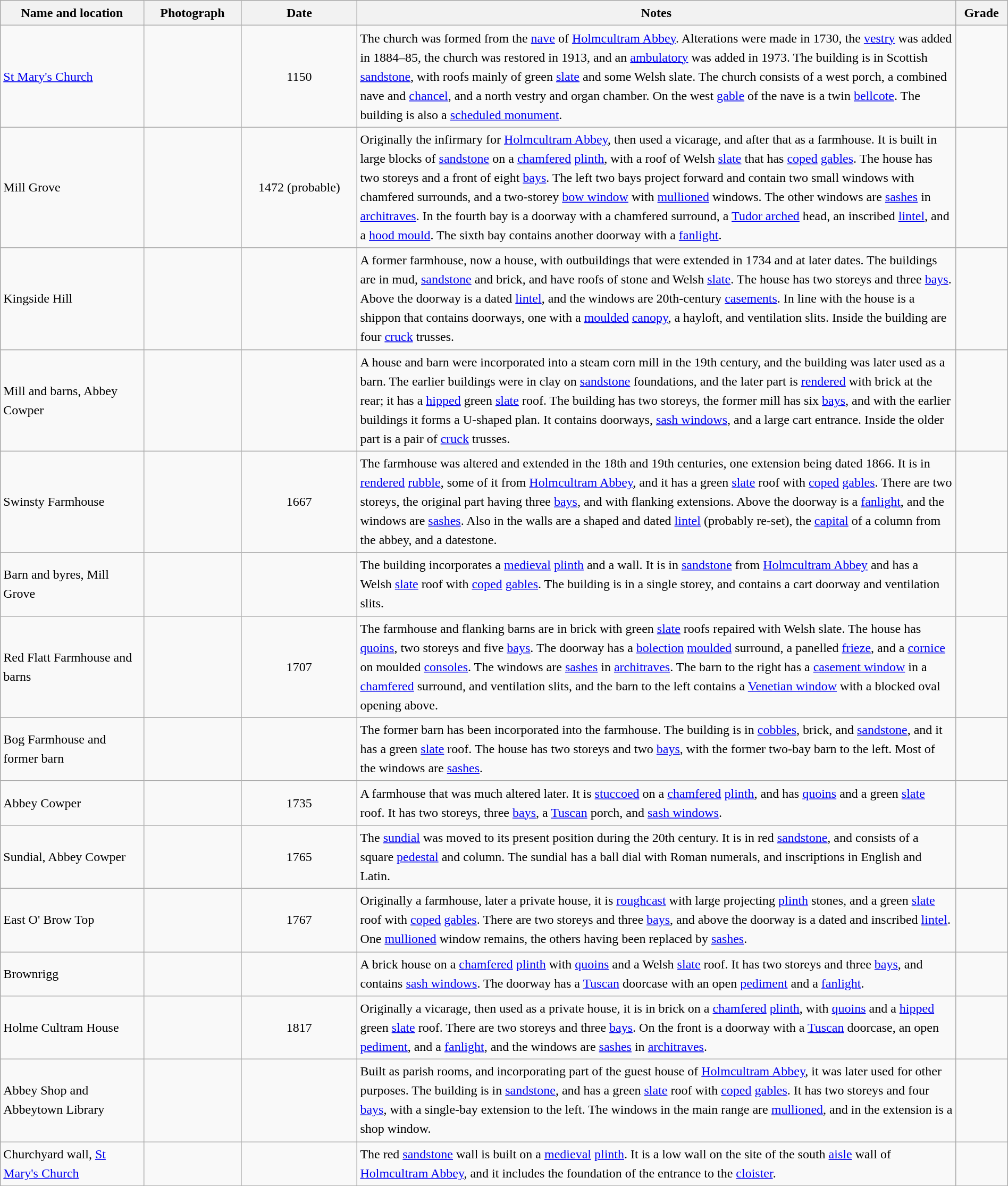<table class="wikitable sortable plainrowheaders" style="width:100%;border:0px;text-align:left;line-height:150%;">
<tr>
<th scope="col"  style="width:150px">Name and location</th>
<th scope="col"  style="width:100px" class="unsortable">Photograph</th>
<th scope="col"  style="width:120px">Date</th>
<th scope="col"  style="width:650px" class="unsortable">Notes</th>
<th scope="col"  style="width:50px">Grade</th>
</tr>
<tr>
<td><a href='#'>St Mary's Church</a><br><small></small></td>
<td></td>
<td align="center">1150</td>
<td>The church was formed from the <a href='#'>nave</a> of <a href='#'>Holmcultram Abbey</a>.  Alterations were made in 1730, the <a href='#'>vestry</a> was added in 1884–85, the church was restored in 1913, and an <a href='#'>ambulatory</a> was added in 1973.  The building is in Scottish <a href='#'>sandstone</a>, with roofs mainly of green <a href='#'>slate</a> and some Welsh slate.  The church consists of a west porch, a combined nave and <a href='#'>chancel</a>, and a north vestry and organ chamber.  On the west <a href='#'>gable</a> of the nave is a twin <a href='#'>bellcote</a>.  The building is also a <a href='#'>scheduled monument</a>.</td>
<td align="center" ></td>
</tr>
<tr>
<td>Mill Grove<br><small></small></td>
<td></td>
<td align="center">1472 (probable)</td>
<td>Originally the infirmary for <a href='#'>Holmcultram Abbey</a>, then used a vicarage, and after that as a farmhouse.  It is built in large blocks of <a href='#'>sandstone</a> on a <a href='#'>chamfered</a> <a href='#'>plinth</a>, with a roof of Welsh <a href='#'>slate</a> that has <a href='#'>coped</a> <a href='#'>gables</a>.  The house has two storeys and a front of eight <a href='#'>bays</a>.  The left two bays project forward and contain two small windows with chamfered surrounds, and a two-storey <a href='#'>bow window</a> with <a href='#'>mullioned</a> windows.  The other windows are <a href='#'>sashes</a> in <a href='#'>architraves</a>.  In the fourth bay is a doorway with a chamfered surround, a <a href='#'>Tudor arched</a> head, an inscribed <a href='#'>lintel</a>, and a <a href='#'>hood mould</a>.  The sixth bay contains another doorway with a <a href='#'>fanlight</a>.</td>
<td align="center" ></td>
</tr>
<tr>
<td>Kingside Hill<br><small></small></td>
<td></td>
<td align="center"></td>
<td>A former farmhouse, now a house, with outbuildings that were extended in 1734 and at later dates.  The buildings are in mud, <a href='#'>sandstone</a> and brick, and have roofs of stone and Welsh <a href='#'>slate</a>.  The house has two storeys and three <a href='#'>bays</a>.  Above the doorway is a dated <a href='#'>lintel</a>, and the windows are 20th-century <a href='#'>casements</a>.  In line with the house is a shippon that contains doorways, one with a <a href='#'>moulded</a> <a href='#'>canopy</a>, a hayloft, and ventilation slits.  Inside the building are four <a href='#'>cruck</a> trusses.</td>
<td align="center" ></td>
</tr>
<tr>
<td>Mill and barns, Abbey Cowper<br><small></small></td>
<td></td>
<td align="center"></td>
<td>A house and barn were incorporated into a steam corn mill in the 19th century, and the building was later used as a barn.  The earlier buildings were in clay on <a href='#'>sandstone</a> foundations, and the later part is <a href='#'>rendered</a> with brick at the rear; it has a <a href='#'>hipped</a> green <a href='#'>slate</a> roof.  The building has two storeys, the former mill has six <a href='#'>bays</a>, and with the earlier buildings it forms a U-shaped plan.  It contains doorways, <a href='#'>sash windows</a>, and a large cart entrance.  Inside the older part is a pair of <a href='#'>cruck</a> trusses.</td>
<td align="center" ></td>
</tr>
<tr>
<td>Swinsty Farmhouse<br><small></small></td>
<td></td>
<td align="center">1667</td>
<td>The farmhouse was altered and extended in the 18th and 19th centuries, one extension being dated 1866.  It is in <a href='#'>rendered</a> <a href='#'>rubble</a>, some of it from <a href='#'>Holmcultram Abbey</a>, and it has a green <a href='#'>slate</a> roof with <a href='#'>coped</a> <a href='#'>gables</a>.  There are two storeys, the original part having three <a href='#'>bays</a>, and with flanking extensions.  Above the doorway is a <a href='#'>fanlight</a>, and the windows are <a href='#'>sashes</a>.  Also in the walls are a shaped and dated <a href='#'>lintel</a> (probably re-set), the <a href='#'>capital</a> of a column from the abbey, and a datestone.</td>
<td align="center" ></td>
</tr>
<tr>
<td>Barn and byres, Mill Grove<br><small></small></td>
<td></td>
<td align="center"></td>
<td>The building incorporates a <a href='#'>medieval</a> <a href='#'>plinth</a> and a wall.  It is in <a href='#'>sandstone</a> from <a href='#'>Holmcultram Abbey</a> and has a Welsh <a href='#'>slate</a> roof with <a href='#'>coped</a> <a href='#'>gables</a>.  The building is in a single storey, and contains a cart doorway and ventilation slits.</td>
<td align="center" ></td>
</tr>
<tr>
<td>Red Flatt Farmhouse and barns<br><small></small></td>
<td></td>
<td align="center">1707</td>
<td>The farmhouse and flanking barns are in brick with green <a href='#'>slate</a> roofs repaired with Welsh slate.  The house has <a href='#'>quoins</a>, two storeys and five <a href='#'>bays</a>.  The doorway has a <a href='#'>bolection</a> <a href='#'>moulded</a> surround, a panelled <a href='#'>frieze</a>, and a <a href='#'>cornice</a> on moulded <a href='#'>consoles</a>.  The windows are <a href='#'>sashes</a> in <a href='#'>architraves</a>.  The barn to the right has a <a href='#'>casement window</a> in a <a href='#'>chamfered</a> surround, and ventilation slits, and the barn to the left contains a <a href='#'>Venetian window</a> with a blocked oval opening above.</td>
<td align="center" ></td>
</tr>
<tr>
<td>Bog Farmhouse and former barn<br><small></small></td>
<td></td>
<td align="center"></td>
<td>The former barn has been incorporated into the farmhouse.  The building is in <a href='#'>cobbles</a>, brick, and <a href='#'>sandstone</a>, and it has a green <a href='#'>slate</a> roof.  The house has two storeys and two <a href='#'>bays</a>, with the former two-bay barn to the left.  Most of the windows are <a href='#'>sashes</a>.</td>
<td align="center" ></td>
</tr>
<tr>
<td>Abbey Cowper<br><small></small></td>
<td></td>
<td align="center">1735</td>
<td>A farmhouse that was much altered later.  It is <a href='#'>stuccoed</a> on a <a href='#'>chamfered</a> <a href='#'>plinth</a>, and has <a href='#'>quoins</a> and a green <a href='#'>slate</a> roof.  It has two storeys, three <a href='#'>bays</a>, a <a href='#'>Tuscan</a> porch, and <a href='#'>sash windows</a>.</td>
<td align="center" ></td>
</tr>
<tr>
<td>Sundial, Abbey Cowper<br><small></small></td>
<td></td>
<td align="center">1765</td>
<td>The <a href='#'>sundial</a> was moved to its present position during the 20th century.  It is in red <a href='#'>sandstone</a>, and consists of a square <a href='#'>pedestal</a> and column.  The sundial has a ball dial with Roman numerals, and inscriptions in English and Latin.</td>
<td align="center" ></td>
</tr>
<tr>
<td>East O' Brow Top<br><small></small></td>
<td></td>
<td align="center">1767</td>
<td>Originally a farmhouse, later a private house, it is <a href='#'>roughcast</a> with large projecting <a href='#'>plinth</a> stones, and a green <a href='#'>slate</a> roof with <a href='#'>coped</a> <a href='#'>gables</a>.  There are two storeys and three <a href='#'>bays</a>, and above the doorway is a dated and inscribed <a href='#'>lintel</a>.  One <a href='#'>mullioned</a> window remains, the others having been replaced by <a href='#'>sashes</a>.</td>
<td align="center" ></td>
</tr>
<tr>
<td>Brownrigg<br><small></small></td>
<td></td>
<td align="center"></td>
<td>A brick house on a <a href='#'>chamfered</a> <a href='#'>plinth</a> with <a href='#'>quoins</a> and a Welsh <a href='#'>slate</a> roof.  It has two storeys and three <a href='#'>bays</a>, and contains <a href='#'>sash windows</a>.   The doorway has a <a href='#'>Tuscan</a> doorcase with an open <a href='#'>pediment</a> and a <a href='#'>fanlight</a>.</td>
<td align="center" ></td>
</tr>
<tr>
<td>Holme Cultram House<br><small></small></td>
<td></td>
<td align="center">1817</td>
<td>Originally a vicarage, then used as a private house, it is in brick on a <a href='#'>chamfered</a> <a href='#'>plinth</a>, with <a href='#'>quoins</a> and a <a href='#'>hipped</a> green <a href='#'>slate</a> roof.  There are two storeys and three <a href='#'>bays</a>.  On the front is a doorway with a <a href='#'>Tuscan</a> doorcase, an open <a href='#'>pediment</a>, and a <a href='#'>fanlight</a>, and the windows are <a href='#'>sashes</a> in <a href='#'>architraves</a>.</td>
<td align="center" ></td>
</tr>
<tr>
<td>Abbey Shop and Abbeytown Library<br><small></small></td>
<td></td>
<td align="center"></td>
<td>Built as parish rooms, and incorporating part of the guest house of <a href='#'>Holmcultram Abbey</a>, it was later used for other purposes.  The building is in <a href='#'>sandstone</a>, and has a green <a href='#'>slate</a> roof with <a href='#'>coped</a> <a href='#'>gables</a>.  It has two storeys and four <a href='#'>bays</a>, with a single-bay extension to the left.  The windows in the main range are <a href='#'>mullioned</a>, and in the extension is a shop window.</td>
<td align="center" ></td>
</tr>
<tr>
<td>Churchyard wall, <a href='#'>St Mary's Church</a><br><small></small></td>
<td></td>
<td align="center"></td>
<td>The red <a href='#'>sandstone</a> wall is built on a <a href='#'>medieval</a> <a href='#'>plinth</a>.  It is a low wall on the site of the south <a href='#'>aisle</a> wall of <a href='#'>Holmcultram Abbey</a>, and it includes the foundation of the entrance to the <a href='#'>cloister</a>.</td>
<td align="center" ></td>
</tr>
<tr>
</tr>
</table>
